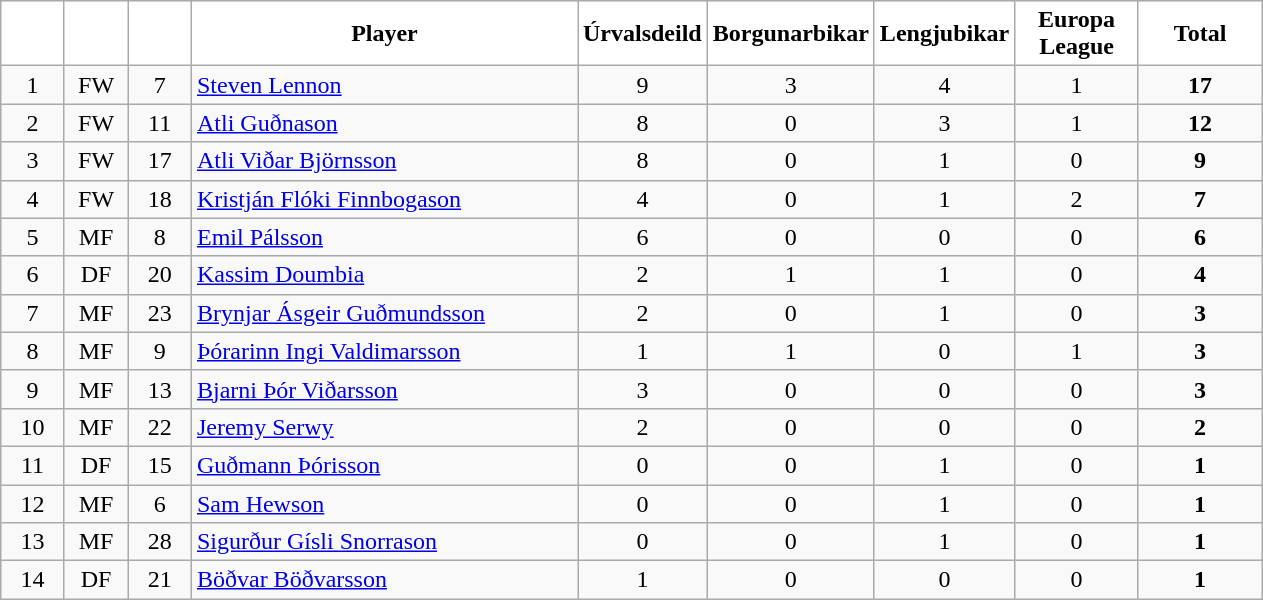<table class="wikitable" style="text-align:center;">
<tr>
<th style="background:#FFFFFF; color:black; width:35px;"></th>
<th style="background:#FFFFFF; color:black; width:35px;"></th>
<th style="background:#FFFFFF; color:black; width:35px;"></th>
<th style="background:#FFFFFF; color:black; width:250px;">Player</th>
<th style="background:#FFFFFF; color:black; width:75px;">Úrvalsdeild</th>
<th style="background:#FFFFFF; color:black; width:75px;">Borgunarbikar</th>
<th style="background:#FFFFFF; color:black; width:75px;">Lengjubikar</th>
<th style="background:#FFFFFF; color:black; width:75px;">Europa League</th>
<th style="background:#FFFFFF; color:black; width:75px;"><strong>Total</strong></th>
</tr>
<tr>
<td rowspan=1>1</td>
<td>FW</td>
<td>7</td>
<td align=left> <a href='#'>Steven Lennon</a></td>
<td>9</td>
<td>3</td>
<td>4</td>
<td>1</td>
<td><strong>17</strong></td>
</tr>
<tr>
<td rowspan=1>2</td>
<td>FW</td>
<td>11</td>
<td align=left> <a href='#'>Atli Guðnason</a></td>
<td>8</td>
<td>0</td>
<td>3</td>
<td>1</td>
<td><strong>12</strong></td>
</tr>
<tr>
<td rowspan=1>3</td>
<td>FW</td>
<td>17</td>
<td align=left> <a href='#'>Atli Viðar Björnsson</a></td>
<td>8</td>
<td>0</td>
<td>1</td>
<td>0</td>
<td><strong>9</strong></td>
</tr>
<tr>
<td rowspan=1>4</td>
<td>FW</td>
<td>18</td>
<td align=left> <a href='#'>Kristján Flóki Finnbogason</a></td>
<td>4</td>
<td>0</td>
<td>1</td>
<td>2</td>
<td><strong>7</strong></td>
</tr>
<tr>
<td rowspan=1>5</td>
<td>MF</td>
<td>8</td>
<td align=left> <a href='#'>Emil Pálsson</a></td>
<td>6</td>
<td>0</td>
<td>0</td>
<td>0</td>
<td><strong>6</strong></td>
</tr>
<tr>
<td rowspan=1>6</td>
<td>DF</td>
<td>20</td>
<td align=left> <a href='#'>Kassim Doumbia</a></td>
<td>2</td>
<td>1</td>
<td>1</td>
<td>0</td>
<td><strong>4</strong></td>
</tr>
<tr>
<td rowspan=1>7</td>
<td>MF</td>
<td>23</td>
<td align=left> <a href='#'>Brynjar Ásgeir Guðmundsson</a></td>
<td>2</td>
<td>0</td>
<td>1</td>
<td>0</td>
<td><strong>3</strong></td>
</tr>
<tr>
<td rowspan=1>8</td>
<td>MF</td>
<td>9</td>
<td align=left> <a href='#'>Þórarinn Ingi Valdimarsson</a></td>
<td>1</td>
<td>1</td>
<td>0</td>
<td>1</td>
<td><strong>3</strong></td>
</tr>
<tr>
<td rowspan=1>9</td>
<td>MF</td>
<td>13</td>
<td align=left> <a href='#'>Bjarni Þór Viðarsson</a></td>
<td>3</td>
<td>0</td>
<td>0</td>
<td>0</td>
<td><strong>3</strong></td>
</tr>
<tr>
<td rowspan=1>10</td>
<td>MF</td>
<td>22</td>
<td align=left> <a href='#'>Jeremy Serwy</a></td>
<td>2</td>
<td>0</td>
<td>0</td>
<td>0</td>
<td><strong>2</strong></td>
</tr>
<tr>
<td rowspan=1>11</td>
<td>DF</td>
<td>15</td>
<td align=left> <a href='#'>Guðmann Þórisson</a></td>
<td>0</td>
<td>0</td>
<td>1</td>
<td>0</td>
<td><strong>1</strong></td>
</tr>
<tr>
<td rowspan=1>12</td>
<td>MF</td>
<td>6</td>
<td align=left> <a href='#'>Sam Hewson</a></td>
<td>0</td>
<td>0</td>
<td>1</td>
<td>0</td>
<td><strong>1</strong></td>
</tr>
<tr>
<td rowspan=1>13</td>
<td>MF</td>
<td>28</td>
<td align=left> <a href='#'>Sigurður Gísli Snorrason</a></td>
<td>0</td>
<td>0</td>
<td>1</td>
<td>0</td>
<td><strong>1</strong></td>
</tr>
<tr>
<td rowspan=1>14</td>
<td>DF</td>
<td>21</td>
<td align=left> <a href='#'>Böðvar Böðvarsson</a></td>
<td>1</td>
<td>0</td>
<td>0</td>
<td>0</td>
<td><strong>1</strong></td>
</tr>
</table>
